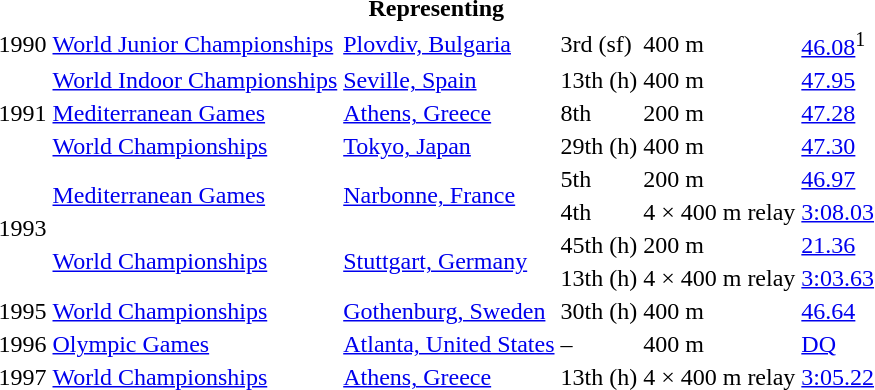<table>
<tr>
<th colspan="6">Representing </th>
</tr>
<tr>
<td>1990</td>
<td><a href='#'>World Junior Championships</a></td>
<td><a href='#'>Plovdiv, Bulgaria</a></td>
<td>3rd (sf)</td>
<td>400 m</td>
<td><a href='#'>46.08</a><sup>1</sup></td>
</tr>
<tr>
<td rowspan=3>1991</td>
<td><a href='#'>World Indoor Championships</a></td>
<td><a href='#'>Seville, Spain</a></td>
<td>13th (h)</td>
<td>400 m</td>
<td><a href='#'>47.95</a></td>
</tr>
<tr>
<td><a href='#'>Mediterranean Games</a></td>
<td><a href='#'>Athens, Greece</a></td>
<td>8th</td>
<td>200 m</td>
<td><a href='#'>47.28</a></td>
</tr>
<tr>
<td><a href='#'>World Championships</a></td>
<td><a href='#'>Tokyo, Japan</a></td>
<td>29th (h)</td>
<td>400 m</td>
<td><a href='#'>47.30</a></td>
</tr>
<tr>
<td rowspan=4>1993</td>
<td rowspan=2><a href='#'>Mediterranean Games</a></td>
<td rowspan=2><a href='#'>Narbonne, France</a></td>
<td>5th</td>
<td>200 m</td>
<td><a href='#'>46.97</a></td>
</tr>
<tr>
<td>4th</td>
<td>4 × 400 m relay</td>
<td><a href='#'>3:08.03</a></td>
</tr>
<tr>
<td rowspan=2><a href='#'>World Championships</a></td>
<td rowspan=2><a href='#'>Stuttgart, Germany</a></td>
<td>45th (h)</td>
<td>200 m</td>
<td><a href='#'>21.36</a></td>
</tr>
<tr>
<td>13th (h)</td>
<td>4 × 400 m relay</td>
<td><a href='#'>3:03.63</a></td>
</tr>
<tr>
<td>1995</td>
<td><a href='#'>World Championships</a></td>
<td><a href='#'>Gothenburg, Sweden</a></td>
<td>30th (h)</td>
<td>400 m</td>
<td><a href='#'>46.64</a></td>
</tr>
<tr>
<td>1996</td>
<td><a href='#'>Olympic Games</a></td>
<td><a href='#'>Atlanta, United States</a></td>
<td>–</td>
<td>400 m</td>
<td><a href='#'>DQ</a></td>
</tr>
<tr>
<td>1997</td>
<td><a href='#'>World Championships</a></td>
<td><a href='#'>Athens, Greece</a></td>
<td>13th (h)</td>
<td>4 × 400 m relay</td>
<td><a href='#'>3:05.22</a></td>
</tr>
</table>
